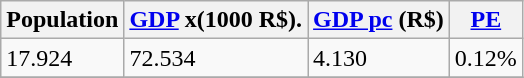<table class="wikitable" border="1">
<tr>
<th>Population</th>
<th><a href='#'>GDP</a> x(1000 R$).</th>
<th><a href='#'>GDP pc</a> (R$)</th>
<th><a href='#'>PE</a></th>
</tr>
<tr>
<td>17.924</td>
<td>72.534</td>
<td>4.130</td>
<td>0.12%</td>
</tr>
<tr>
</tr>
</table>
